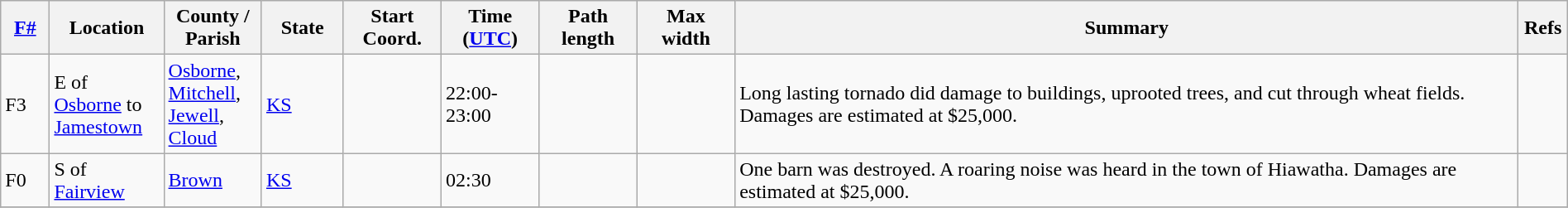<table class="wikitable sortable" style="width:100%;">
<tr>
<th scope="col"  style="width:3%; text-align:center;"><a href='#'>F#</a></th>
<th scope="col"  style="width:7%; text-align:center;" class="unsortable">Location</th>
<th scope="col"  style="width:6%; text-align:center;" class="unsortable">County / Parish</th>
<th scope="col"  style="width:5%; text-align:center;">State</th>
<th scope="col"  style="width:6%; text-align:center;">Start Coord.</th>
<th scope="col"  style="width:6%; text-align:center;">Time (<a href='#'>UTC</a>)</th>
<th scope="col"  style="width:6%; text-align:center;">Path length</th>
<th scope="col"  style="width:6%; text-align:center;">Max width</th>
<th scope="col" class="unsortable" style="width:48%; text-align:center;">Summary</th>
<th scope="col" class="unsortable" style="width:3%; text-align:center;">Refs</th>
</tr>
<tr>
<td bgcolor=>F3</td>
<td>E of <a href='#'>Osborne</a> to <a href='#'>Jamestown</a></td>
<td><a href='#'>Osborne</a>, <a href='#'>Mitchell</a>, <a href='#'>Jewell</a>, <a href='#'>Cloud</a></td>
<td><a href='#'>KS</a></td>
<td></td>
<td>22:00-23:00</td>
<td></td>
<td></td>
<td>Long lasting tornado did damage to buildings, uprooted trees, and cut through wheat fields. Damages are estimated at $25,000.</td>
<td></td>
</tr>
<tr>
<td bgcolor=>F0</td>
<td>S of <a href='#'>Fairview</a></td>
<td><a href='#'>Brown</a></td>
<td><a href='#'>KS</a></td>
<td></td>
<td>02:30</td>
<td></td>
<td></td>
<td>One barn was destroyed. A roaring noise was heard in the town of Hiawatha. Damages are estimated at $25,000.</td>
<td></td>
</tr>
<tr>
</tr>
</table>
